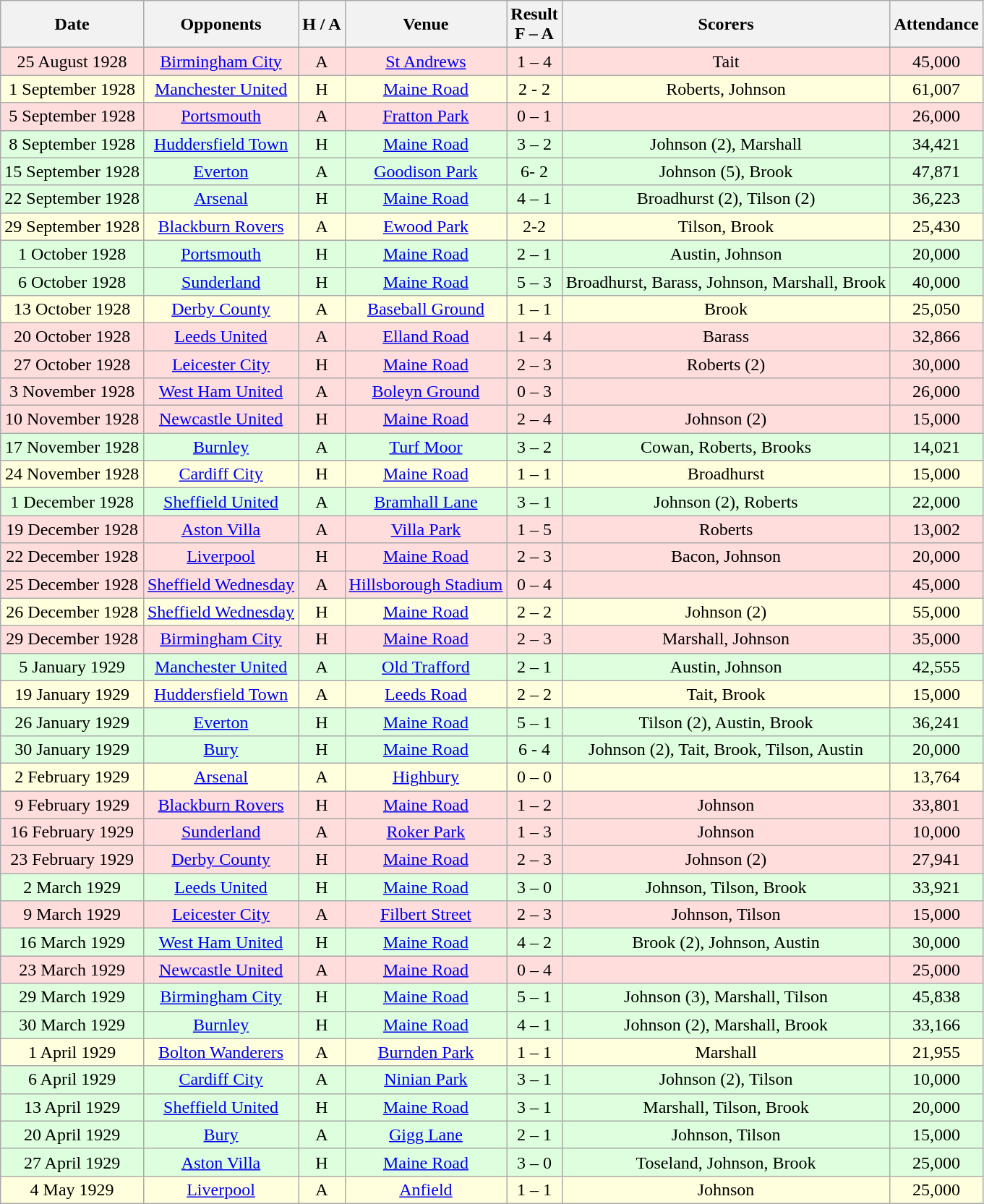<table class="wikitable" style="text-align:center">
<tr>
<th>Date</th>
<th>Opponents</th>
<th>H / A</th>
<th>Venue</th>
<th>Result<br>F – A</th>
<th>Scorers</th>
<th>Attendance</th>
</tr>
<tr bgcolor="#ffdddd">
<td>25 August 1928</td>
<td><a href='#'>Birmingham City</a></td>
<td>A</td>
<td><a href='#'>St Andrews</a></td>
<td>1 – 4</td>
<td>Tait</td>
<td>45,000</td>
</tr>
<tr bgcolor="#ffffdd">
<td>1 September 1928</td>
<td><a href='#'>Manchester United</a></td>
<td>H</td>
<td><a href='#'>Maine Road</a></td>
<td>2 - 2</td>
<td>Roberts, Johnson</td>
<td>61,007</td>
</tr>
<tr bgcolor="#ffdddd">
<td>5 September 1928</td>
<td><a href='#'>Portsmouth</a></td>
<td>A</td>
<td><a href='#'>Fratton Park</a></td>
<td>0 – 1</td>
<td></td>
<td>26,000</td>
</tr>
<tr bgcolor="#ddffdd">
<td>8 September 1928</td>
<td><a href='#'>Huddersfield Town</a></td>
<td>H</td>
<td><a href='#'>Maine Road</a></td>
<td>3 – 2</td>
<td>Johnson (2), Marshall</td>
<td>34,421</td>
</tr>
<tr bgcolor="#ddffdd">
<td>15 September 1928</td>
<td><a href='#'>Everton</a></td>
<td>A</td>
<td><a href='#'>Goodison Park</a></td>
<td>6- 2</td>
<td>Johnson (5), Brook</td>
<td>47,871</td>
</tr>
<tr bgcolor="#ddffdd">
<td>22 September 1928</td>
<td><a href='#'>Arsenal</a></td>
<td>H</td>
<td><a href='#'>Maine Road</a></td>
<td>4 – 1</td>
<td>Broadhurst (2), Tilson (2)</td>
<td>36,223</td>
</tr>
<tr bgcolor="#ffffdd">
<td>29 September 1928</td>
<td><a href='#'>Blackburn Rovers</a></td>
<td>A</td>
<td><a href='#'>Ewood Park</a></td>
<td>2-2</td>
<td>Tilson, Brook</td>
<td>25,430</td>
</tr>
<tr bgcolor="#ddffdd">
<td>1 October 1928</td>
<td><a href='#'>Portsmouth</a></td>
<td>H</td>
<td><a href='#'>Maine Road</a></td>
<td>2 – 1</td>
<td>Austin, Johnson</td>
<td>20,000</td>
</tr>
<tr bgcolor="#ddffdd">
<td>6 October 1928</td>
<td><a href='#'>Sunderland</a></td>
<td>H</td>
<td><a href='#'>Maine Road</a></td>
<td>5 – 3</td>
<td>Broadhurst, Barass, Johnson, Marshall, Brook</td>
<td>40,000</td>
</tr>
<tr bgcolor="#ffffdd">
<td>13 October 1928</td>
<td><a href='#'>Derby County</a></td>
<td>A</td>
<td><a href='#'>Baseball Ground</a></td>
<td>1 – 1</td>
<td>Brook</td>
<td>25,050</td>
</tr>
<tr bgcolor="#ffdddd">
<td>20 October 1928</td>
<td><a href='#'>Leeds United</a></td>
<td>A</td>
<td><a href='#'>Elland Road</a></td>
<td>1 – 4</td>
<td>Barass</td>
<td>32,866</td>
</tr>
<tr bgcolor="#ffdddd">
<td>27 October 1928</td>
<td><a href='#'>Leicester City</a></td>
<td>H</td>
<td><a href='#'>Maine Road</a></td>
<td>2 – 3</td>
<td>Roberts (2)</td>
<td>30,000</td>
</tr>
<tr bgcolor="#ffdddd">
<td>3 November 1928</td>
<td><a href='#'>West Ham United</a></td>
<td>A</td>
<td><a href='#'>Boleyn Ground</a></td>
<td>0 – 3</td>
<td></td>
<td>26,000</td>
</tr>
<tr bgcolor="#ffdddd">
<td>10 November 1928</td>
<td><a href='#'>Newcastle United</a></td>
<td>H</td>
<td><a href='#'>Maine Road</a></td>
<td>2 – 4</td>
<td>Johnson (2)</td>
<td>15,000</td>
</tr>
<tr bgcolor="#ddffdd">
<td>17 November 1928</td>
<td><a href='#'>Burnley</a></td>
<td>A</td>
<td><a href='#'>Turf Moor</a></td>
<td>3 – 2</td>
<td>Cowan, Roberts, Brooks</td>
<td>14,021</td>
</tr>
<tr bgcolor="#ffffdd">
<td>24 November 1928</td>
<td><a href='#'>Cardiff City</a></td>
<td>H</td>
<td><a href='#'>Maine Road</a></td>
<td>1 – 1</td>
<td>Broadhurst</td>
<td>15,000</td>
</tr>
<tr bgcolor="#ddffdd">
<td>1 December 1928</td>
<td><a href='#'>Sheffield United</a></td>
<td>A</td>
<td><a href='#'>Bramhall Lane</a></td>
<td>3 – 1</td>
<td>Johnson (2), Roberts</td>
<td>22,000</td>
</tr>
<tr bgcolor="#ffdddd">
<td>19 December 1928</td>
<td><a href='#'>Aston Villa</a></td>
<td>A</td>
<td><a href='#'>Villa Park</a></td>
<td>1 – 5</td>
<td>Roberts</td>
<td>13,002</td>
</tr>
<tr bgcolor="#ffdddd">
<td>22 December 1928</td>
<td><a href='#'>Liverpool</a></td>
<td>H</td>
<td><a href='#'>Maine Road</a></td>
<td>2 – 3</td>
<td>Bacon, Johnson</td>
<td>20,000</td>
</tr>
<tr bgcolor="#ffdddd">
<td>25 December 1928</td>
<td><a href='#'>Sheffield Wednesday</a></td>
<td>A</td>
<td><a href='#'>Hillsborough Stadium</a></td>
<td>0 – 4</td>
<td></td>
<td>45,000</td>
</tr>
<tr bgcolor="#ffffdd">
<td>26 December 1928</td>
<td><a href='#'>Sheffield Wednesday</a></td>
<td>H</td>
<td><a href='#'>Maine Road</a></td>
<td>2 – 2</td>
<td>Johnson (2)</td>
<td>55,000</td>
</tr>
<tr bgcolor="#ffdddd">
<td>29 December 1928</td>
<td><a href='#'>Birmingham City</a></td>
<td>H</td>
<td><a href='#'>Maine Road</a></td>
<td>2 – 3</td>
<td>Marshall, Johnson</td>
<td>35,000</td>
</tr>
<tr bgcolor="#ddffdd">
<td>5 January 1929</td>
<td><a href='#'>Manchester United</a></td>
<td>A</td>
<td><a href='#'>Old Trafford</a></td>
<td>2 – 1</td>
<td>Austin, Johnson</td>
<td>42,555</td>
</tr>
<tr bgcolor="#ffffdd">
<td>19 January 1929</td>
<td><a href='#'>Huddersfield Town</a></td>
<td>A</td>
<td><a href='#'>Leeds Road</a></td>
<td>2 – 2</td>
<td>Tait, Brook</td>
<td>15,000</td>
</tr>
<tr bgcolor="#ddffdd">
<td>26 January 1929</td>
<td><a href='#'>Everton</a></td>
<td>H</td>
<td><a href='#'>Maine Road</a></td>
<td>5 – 1</td>
<td>Tilson (2), Austin, Brook</td>
<td>36,241</td>
</tr>
<tr bgcolor="#ddffdd">
<td>30 January 1929</td>
<td><a href='#'>Bury</a></td>
<td>H</td>
<td><a href='#'>Maine Road</a></td>
<td>6 - 4</td>
<td>Johnson (2), Tait, Brook, Tilson, Austin</td>
<td>20,000</td>
</tr>
<tr bgcolor="#ffffdd">
<td>2 February 1929</td>
<td><a href='#'>Arsenal</a></td>
<td>A</td>
<td><a href='#'>Highbury</a></td>
<td>0 – 0</td>
<td></td>
<td>13,764</td>
</tr>
<tr bgcolor="#ffdddd">
<td>9 February 1929</td>
<td><a href='#'>Blackburn Rovers</a></td>
<td>H</td>
<td><a href='#'>Maine Road</a></td>
<td>1 – 2</td>
<td>Johnson</td>
<td>33,801</td>
</tr>
<tr bgcolor="#ffdddd">
<td>16 February 1929</td>
<td><a href='#'>Sunderland</a></td>
<td>A</td>
<td><a href='#'>Roker Park</a></td>
<td>1 – 3</td>
<td>Johnson</td>
<td>10,000</td>
</tr>
<tr bgcolor="#ffdddd">
<td>23 February 1929</td>
<td><a href='#'>Derby County</a></td>
<td>H</td>
<td><a href='#'>Maine Road</a></td>
<td>2 – 3</td>
<td>Johnson (2)</td>
<td>27,941</td>
</tr>
<tr bgcolor="#ddffdd">
<td>2 March 1929</td>
<td><a href='#'>Leeds United</a></td>
<td>H</td>
<td><a href='#'>Maine Road</a></td>
<td>3 – 0</td>
<td>Johnson, Tilson, Brook</td>
<td>33,921</td>
</tr>
<tr bgcolor="#ffdddd">
<td>9 March 1929</td>
<td><a href='#'>Leicester City</a></td>
<td>A</td>
<td><a href='#'>Filbert Street</a></td>
<td>2 – 3</td>
<td>Johnson, Tilson</td>
<td>15,000</td>
</tr>
<tr bgcolor="#ddffdd">
<td>16 March 1929</td>
<td><a href='#'>West Ham United</a></td>
<td>H</td>
<td><a href='#'>Maine Road</a></td>
<td>4 – 2</td>
<td>Brook (2), Johnson, Austin</td>
<td>30,000</td>
</tr>
<tr bgcolor="#ffdddd">
<td>23 March 1929</td>
<td><a href='#'>Newcastle United</a></td>
<td>A</td>
<td><a href='#'>Maine Road</a></td>
<td>0 – 4</td>
<td></td>
<td>25,000</td>
</tr>
<tr bgcolor="#ddffdd">
<td>29 March 1929</td>
<td><a href='#'>Birmingham City</a></td>
<td>H</td>
<td><a href='#'>Maine Road</a></td>
<td>5 – 1</td>
<td>Johnson (3), Marshall, Tilson</td>
<td>45,838</td>
</tr>
<tr bgcolor="#ddffdd">
<td>30 March 1929</td>
<td><a href='#'>Burnley</a></td>
<td>H</td>
<td><a href='#'>Maine Road</a></td>
<td>4 – 1</td>
<td>Johnson (2), Marshall, Brook</td>
<td>33,166</td>
</tr>
<tr bgcolor="#ffffdd">
<td>1 April 1929</td>
<td><a href='#'>Bolton Wanderers</a></td>
<td>A</td>
<td><a href='#'>Burnden Park</a></td>
<td>1 – 1</td>
<td>Marshall</td>
<td>21,955</td>
</tr>
<tr bgcolor="#ddffdd">
<td>6 April 1929</td>
<td><a href='#'>Cardiff City</a></td>
<td>A</td>
<td><a href='#'>Ninian Park</a></td>
<td>3 – 1</td>
<td>Johnson (2), Tilson</td>
<td>10,000</td>
</tr>
<tr bgcolor="#ddffdd">
<td>13 April 1929</td>
<td><a href='#'>Sheffield United</a></td>
<td>H</td>
<td><a href='#'>Maine Road</a></td>
<td>3 – 1</td>
<td>Marshall, Tilson, Brook</td>
<td>20,000</td>
</tr>
<tr bgcolor="#ddffdd">
<td>20 April 1929</td>
<td><a href='#'>Bury</a></td>
<td>A</td>
<td><a href='#'>Gigg Lane</a></td>
<td>2 – 1</td>
<td>Johnson, Tilson</td>
<td>15,000</td>
</tr>
<tr bgcolor="#ddffdd">
<td>27 April 1929</td>
<td><a href='#'>Aston Villa</a></td>
<td>H</td>
<td><a href='#'>Maine Road</a></td>
<td>3 – 0</td>
<td>Toseland, Johnson, Brook</td>
<td>25,000</td>
</tr>
<tr bgcolor="#ffffdd">
<td>4 May 1929</td>
<td><a href='#'>Liverpool</a></td>
<td>A</td>
<td><a href='#'>Anfield</a></td>
<td>1 – 1</td>
<td>Johnson</td>
<td>25,000</td>
</tr>
</table>
